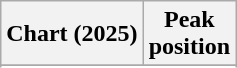<table class="wikitable sortable plainrowheaders" style="text-align:center">
<tr>
<th scope="col">Chart (2025)</th>
<th scope="col">Peak<br>position</th>
</tr>
<tr>
</tr>
<tr>
</tr>
</table>
